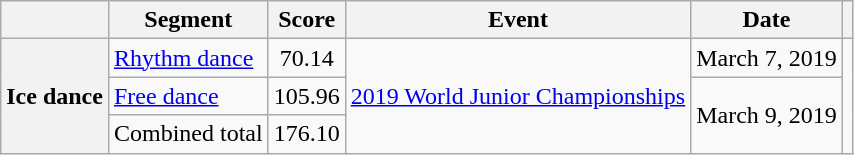<table class="wikitable unsortable style="text-align:left">
<tr>
<th scope="col"></th>
<th scope="col">Segment</th>
<th scope="col">Score</th>
<th scope="col">Event</th>
<th scope="col">Date</th>
<th scope="col"></th>
</tr>
<tr>
<th rowspan="3" scope="row" style="text-align:left">Ice dance</th>
<td><a href='#'>Rhythm dance</a></td>
<td style="text-align:center">70.14</td>
<td rowspan="3"><a href='#'>2019 World Junior Championships</a></td>
<td>March 7, 2019</td>
<td rowspan="3"></td>
</tr>
<tr>
<td><a href='#'>Free dance</a></td>
<td style="text-align:center">105.96</td>
<td rowspan="2">March 9, 2019</td>
</tr>
<tr>
<td>Combined total</td>
<td style="text-align:center">176.10</td>
</tr>
</table>
